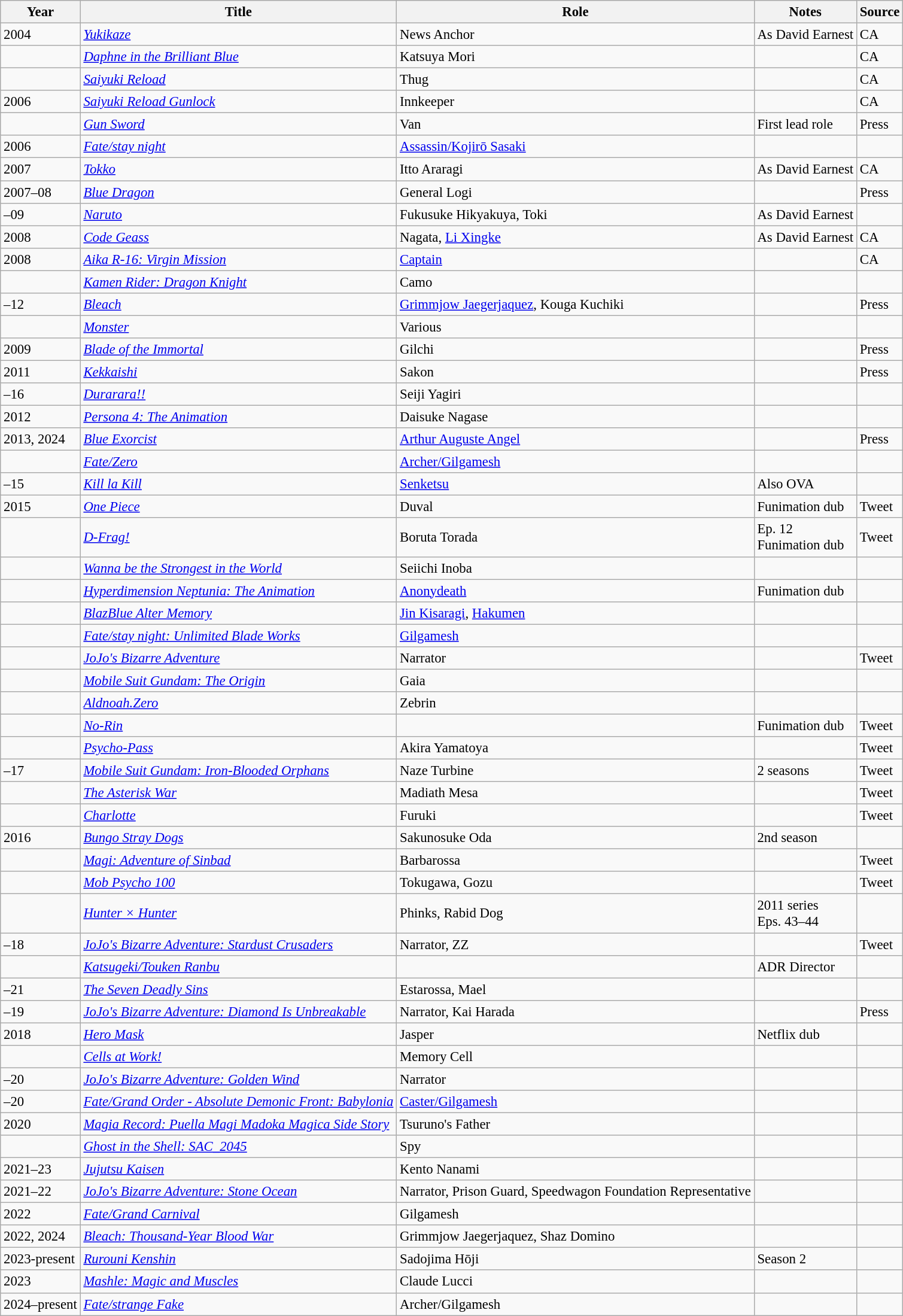<table class="wikitable sortable plainrowheaders" style="width=95%; font-size: 95%;">
<tr>
<th>Year</th>
<th>Title</th>
<th>Role</th>
<th class="unsortable">Notes</th>
<th class="unsortable">Source</th>
</tr>
<tr>
<td>2004</td>
<td><em><a href='#'>Yukikaze</a></em></td>
<td>News Anchor</td>
<td>As David Earnest</td>
<td>CA</td>
</tr>
<tr>
<td></td>
<td><em><a href='#'>Daphne in the Brilliant Blue</a></em></td>
<td>Katsuya Mori</td>
<td></td>
<td>CA</td>
</tr>
<tr>
<td></td>
<td><em><a href='#'>Saiyuki Reload</a></em></td>
<td>Thug</td>
<td></td>
<td>CA</td>
</tr>
<tr>
<td>2006</td>
<td><em><a href='#'>Saiyuki Reload Gunlock</a></em></td>
<td>Innkeeper</td>
<td></td>
<td>CA</td>
</tr>
<tr>
<td></td>
<td><em><a href='#'>Gun Sword</a></em></td>
<td>Van</td>
<td>First lead role</td>
<td>Press</td>
</tr>
<tr>
<td>2006</td>
<td><em><a href='#'>Fate/stay night</a></em></td>
<td><a href='#'>Assassin/Kojirō Sasaki</a></td>
<td></td>
<td></td>
</tr>
<tr>
<td>2007</td>
<td><em><a href='#'>Tokko</a></em></td>
<td>Itto Araragi</td>
<td>As David Earnest</td>
<td>CA</td>
</tr>
<tr>
<td>2007–08</td>
<td><em><a href='#'>Blue Dragon</a></em></td>
<td>General Logi</td>
<td></td>
<td>Press</td>
</tr>
<tr>
<td>–09</td>
<td><em><a href='#'>Naruto</a></em></td>
<td>Fukusuke Hikyakuya, Toki</td>
<td>As David Earnest</td>
<td></td>
</tr>
<tr>
<td>2008</td>
<td><em><a href='#'>Code Geass</a></em></td>
<td>Nagata, <a href='#'>Li Xingke</a></td>
<td>As David Earnest</td>
<td>CA</td>
</tr>
<tr>
<td>2008</td>
<td><em><a href='#'>Aika R-16: Virgin Mission</a></em></td>
<td><a href='#'>Captain</a></td>
<td></td>
<td>CA</td>
</tr>
<tr>
<td></td>
<td><em><a href='#'>Kamen Rider: Dragon Knight</a></em></td>
<td>Camo</td>
<td></td>
<td></td>
</tr>
<tr>
<td>–12</td>
<td><em><a href='#'>Bleach</a></em></td>
<td><a href='#'>Grimmjow Jaegerjaquez</a>, Kouga Kuchiki</td>
<td></td>
<td>Press</td>
</tr>
<tr>
<td></td>
<td><em><a href='#'>Monster</a></em></td>
<td>Various</td>
<td></td>
<td></td>
</tr>
<tr>
<td>2009</td>
<td><em><a href='#'>Blade of the Immortal</a></em></td>
<td>Gilchi</td>
<td></td>
<td>Press</td>
</tr>
<tr>
<td>2011</td>
<td><em><a href='#'>Kekkaishi</a></em></td>
<td>Sakon</td>
<td></td>
<td>Press</td>
</tr>
<tr>
<td>–16</td>
<td><em><a href='#'>Durarara!!</a></em></td>
<td>Seiji Yagiri</td>
<td></td>
<td></td>
</tr>
<tr>
<td>2012</td>
<td><em><a href='#'>Persona 4: The Animation</a></em></td>
<td>Daisuke Nagase</td>
<td></td>
<td></td>
</tr>
<tr>
<td>2013, 2024</td>
<td><em><a href='#'>Blue Exorcist</a></em></td>
<td><a href='#'>Arthur Auguste Angel</a></td>
<td></td>
<td>Press</td>
</tr>
<tr>
<td></td>
<td><em><a href='#'>Fate/Zero</a></em></td>
<td><a href='#'>Archer/Gilgamesh</a></td>
<td></td>
<td></td>
</tr>
<tr>
<td>–15</td>
<td><em><a href='#'>Kill la Kill</a></em></td>
<td><a href='#'>Senketsu</a></td>
<td>Also OVA</td>
<td></td>
</tr>
<tr>
<td>2015</td>
<td><em><a href='#'>One Piece</a></em></td>
<td>Duval</td>
<td>Funimation dub</td>
<td>Tweet</td>
</tr>
<tr>
<td></td>
<td><em><a href='#'>D-Frag!</a></em></td>
<td>Boruta Torada</td>
<td>Ep. 12<br>Funimation dub</td>
<td>Tweet</td>
</tr>
<tr>
<td></td>
<td><em><a href='#'>Wanna be the Strongest in the World</a></em></td>
<td>Seiichi Inoba</td>
<td></td>
<td></td>
</tr>
<tr>
<td></td>
<td><em><a href='#'>Hyperdimension Neptunia: The Animation</a></em></td>
<td><a href='#'>Anonydeath</a></td>
<td>Funimation dub</td>
<td></td>
</tr>
<tr>
<td></td>
<td><em><a href='#'>BlazBlue Alter Memory</a></em></td>
<td><a href='#'>Jin Kisaragi</a>, <a href='#'>Hakumen</a></td>
<td></td>
<td></td>
</tr>
<tr>
<td></td>
<td><em><a href='#'>Fate/stay night: Unlimited Blade Works</a></em></td>
<td><a href='#'>Gilgamesh</a></td>
<td></td>
<td></td>
</tr>
<tr>
<td></td>
<td><em><a href='#'>JoJo's Bizarre Adventure</a></em></td>
<td>Narrator</td>
<td></td>
<td>Tweet</td>
</tr>
<tr>
<td></td>
<td><em><a href='#'>Mobile Suit Gundam: The Origin</a></em></td>
<td>Gaia</td>
<td></td>
<td></td>
</tr>
<tr>
<td></td>
<td><em><a href='#'>Aldnoah.Zero</a></em></td>
<td>Zebrin</td>
<td></td>
<td></td>
</tr>
<tr>
<td></td>
<td><em><a href='#'>No-Rin</a></em></td>
<td></td>
<td>Funimation dub</td>
<td>Tweet</td>
</tr>
<tr>
<td></td>
<td><em><a href='#'>Psycho-Pass</a></em></td>
<td>Akira Yamatoya</td>
<td></td>
<td>Tweet</td>
</tr>
<tr>
<td>–17</td>
<td><em><a href='#'>Mobile Suit Gundam: Iron-Blooded Orphans</a></em></td>
<td>Naze Turbine</td>
<td>2 seasons</td>
<td>Tweet</td>
</tr>
<tr>
<td></td>
<td><em><a href='#'>The Asterisk War</a></em></td>
<td>Madiath Mesa</td>
<td></td>
<td>Tweet</td>
</tr>
<tr>
<td></td>
<td><em><a href='#'>Charlotte</a></em></td>
<td>Furuki</td>
<td></td>
<td>Tweet</td>
</tr>
<tr>
<td>2016</td>
<td><em><a href='#'>Bungo Stray Dogs</a></em></td>
<td>Sakunosuke Oda</td>
<td>2nd season</td>
<td></td>
</tr>
<tr>
<td></td>
<td><em><a href='#'>Magi: Adventure of Sinbad</a></em></td>
<td>Barbarossa</td>
<td></td>
<td>Tweet</td>
</tr>
<tr>
<td></td>
<td><em><a href='#'>Mob Psycho 100</a></em></td>
<td>Tokugawa, Gozu</td>
<td></td>
<td>Tweet</td>
</tr>
<tr>
<td></td>
<td><em><a href='#'>Hunter × Hunter</a></em></td>
<td>Phinks, Rabid Dog</td>
<td>2011 series<br>Eps. 43–44</td>
<td></td>
</tr>
<tr>
<td>–18</td>
<td><em><a href='#'>JoJo's Bizarre Adventure: Stardust Crusaders</a></em></td>
<td>Narrator, ZZ</td>
<td></td>
<td>Tweet</td>
</tr>
<tr>
<td></td>
<td><em><a href='#'>Katsugeki/Touken Ranbu</a></em></td>
<td></td>
<td>ADR Director</td>
<td></td>
</tr>
<tr>
<td>–21</td>
<td><em><a href='#'>The Seven Deadly Sins</a></em></td>
<td>Estarossa, Mael</td>
<td></td>
<td></td>
</tr>
<tr>
<td>–19</td>
<td><em><a href='#'>JoJo's Bizarre Adventure: Diamond Is Unbreakable</a></em></td>
<td>Narrator, Kai Harada</td>
<td></td>
<td>Press</td>
</tr>
<tr>
<td>2018</td>
<td><em><a href='#'>Hero Mask</a></em></td>
<td>Jasper</td>
<td>Netflix dub</td>
<td></td>
</tr>
<tr>
<td></td>
<td><em><a href='#'>Cells at Work!</a></em></td>
<td>Memory Cell</td>
<td></td>
<td></td>
</tr>
<tr>
<td>–20</td>
<td><em><a href='#'>JoJo's Bizarre Adventure: Golden Wind</a></em></td>
<td>Narrator</td>
<td></td>
<td></td>
</tr>
<tr>
<td>–20</td>
<td><em><a href='#'>Fate/Grand Order - Absolute Demonic Front: Babylonia</a></em></td>
<td><a href='#'>Caster/Gilgamesh</a></td>
<td></td>
<td></td>
</tr>
<tr>
<td>2020</td>
<td><em><a href='#'>Magia Record: Puella Magi Madoka Magica Side Story</a></em></td>
<td>Tsuruno's Father</td>
<td></td>
<td></td>
</tr>
<tr>
<td></td>
<td><em><a href='#'>Ghost in the Shell: SAC_2045</a></em></td>
<td>Spy</td>
<td></td>
<td></td>
</tr>
<tr>
<td>2021–23</td>
<td><em><a href='#'>Jujutsu Kaisen</a></em></td>
<td>Kento Nanami</td>
<td></td>
<td></td>
</tr>
<tr>
<td>2021–22</td>
<td><em><a href='#'>JoJo's Bizarre Adventure: Stone Ocean</a></em></td>
<td>Narrator, Prison Guard, Speedwagon Foundation Representative</td>
<td></td>
<td></td>
</tr>
<tr>
<td>2022</td>
<td><em><a href='#'>Fate/Grand Carnival</a></em></td>
<td>Gilgamesh</td>
<td></td>
<td></td>
</tr>
<tr>
<td>2022, 2024</td>
<td><em><a href='#'>Bleach: Thousand-Year Blood War</a></em></td>
<td>Grimmjow Jaegerjaquez, Shaz Domino</td>
<td></td>
<td></td>
</tr>
<tr>
<td>2023-present</td>
<td><em><a href='#'>Rurouni Kenshin</a></em></td>
<td>Sadojima Hōji</td>
<td>Season 2</td>
<td></td>
</tr>
<tr>
<td>2023</td>
<td><em><a href='#'>Mashle: Magic and Muscles</a></em></td>
<td>Claude Lucci</td>
<td></td>
<td></td>
</tr>
<tr>
<td>2024–present</td>
<td><em><a href='#'>Fate/strange Fake</a></em></td>
<td>Archer/Gilgamesh</td>
<td></td>
<td></td>
</tr>
</table>
